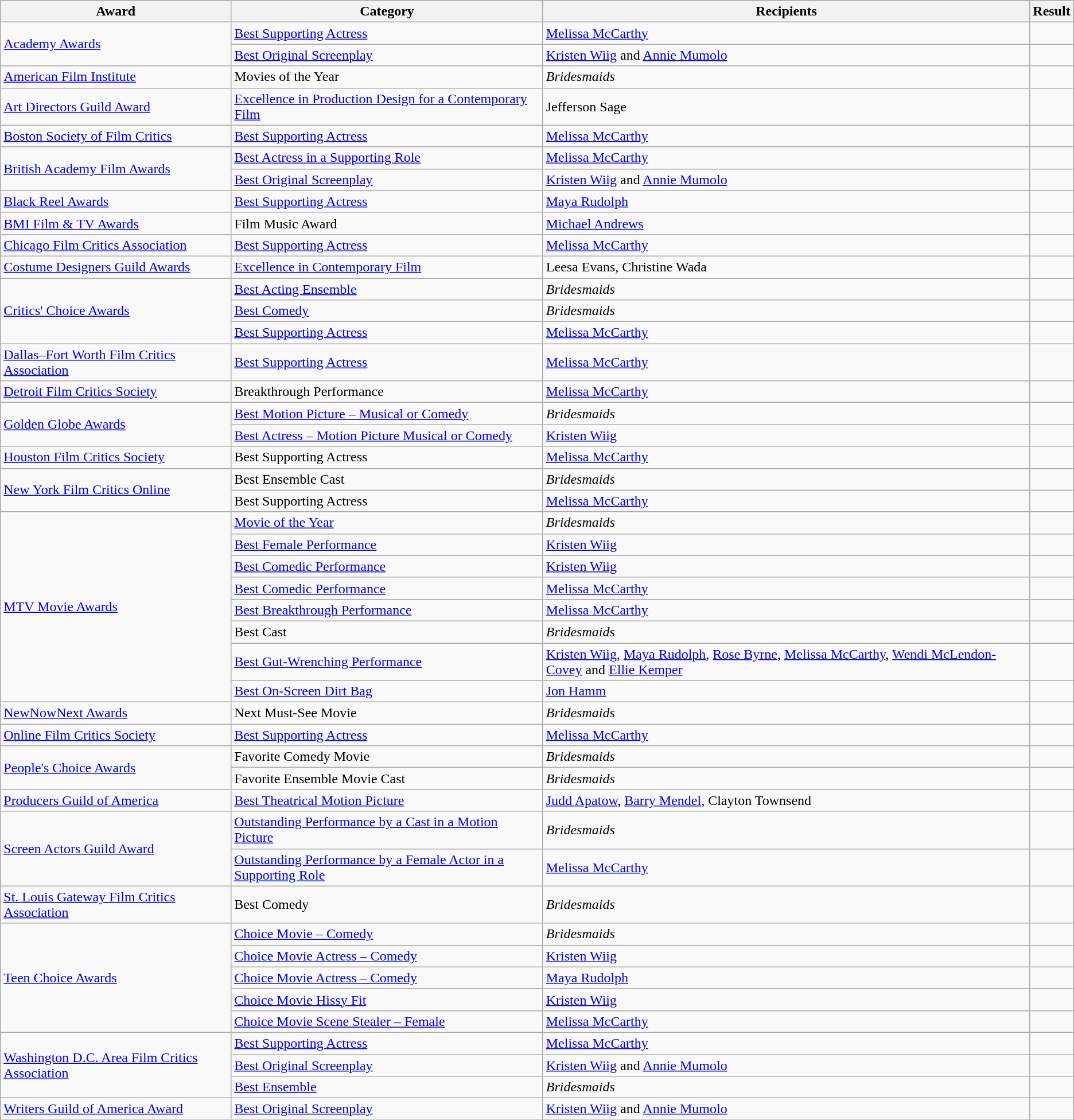<table class="wikitable sortable">
<tr>
<th>Award</th>
<th>Category</th>
<th>Recipients</th>
<th>Result</th>
</tr>
<tr>
<td rowspan="2"><a href='#'>Academy Awards</a></td>
<td><a href='#'>Best Supporting Actress</a></td>
<td><a href='#'>Melissa McCarthy</a></td>
<td></td>
</tr>
<tr>
<td><a href='#'>Best Original Screenplay</a></td>
<td><a href='#'>Kristen Wiig</a> and <a href='#'>Annie Mumolo</a></td>
<td></td>
</tr>
<tr>
<td><a href='#'>American Film Institute</a></td>
<td>Movies of the Year</td>
<td><em>Bridesmaids</em></td>
<td></td>
</tr>
<tr>
<td><a href='#'>Art Directors Guild Award</a></td>
<td><a href='#'>Excellence in Production Design for a Contemporary Film</a></td>
<td>Jefferson Sage</td>
<td></td>
</tr>
<tr>
<td><a href='#'>Boston Society of Film Critics</a></td>
<td><a href='#'>Best Supporting Actress</a></td>
<td><a href='#'>Melissa McCarthy</a></td>
<td></td>
</tr>
<tr>
<td rowspan="2"><a href='#'>British Academy Film Awards</a></td>
<td><a href='#'>Best Actress in a Supporting Role</a></td>
<td><a href='#'>Melissa McCarthy</a></td>
<td></td>
</tr>
<tr>
<td><a href='#'>Best Original Screenplay</a></td>
<td><a href='#'>Kristen Wiig</a> and <a href='#'>Annie Mumolo</a></td>
<td></td>
</tr>
<tr>
<td><a href='#'>Black Reel Awards</a></td>
<td><a href='#'>Best Supporting Actress</a></td>
<td><a href='#'>Maya Rudolph</a></td>
<td></td>
</tr>
<tr>
<td><a href='#'>BMI Film & TV Awards</a></td>
<td>Film Music Award</td>
<td><a href='#'>Michael Andrews</a></td>
<td></td>
</tr>
<tr>
<td><a href='#'>Chicago Film Critics Association</a></td>
<td><a href='#'>Best Supporting Actress</a></td>
<td><a href='#'>Melissa McCarthy</a></td>
<td></td>
</tr>
<tr>
<td><a href='#'>Costume Designers Guild Awards</a></td>
<td><a href='#'>Excellence in Contemporary Film</a></td>
<td>Leesa Evans, Christine Wada</td>
<td></td>
</tr>
<tr>
<td rowspan="3"><a href='#'>Critics' Choice Awards</a></td>
<td><a href='#'>Best Acting Ensemble</a></td>
<td><em>Bridesmaids</em></td>
<td></td>
</tr>
<tr>
<td><a href='#'>Best Comedy</a></td>
<td><em>Bridesmaids</em></td>
<td></td>
</tr>
<tr>
<td><a href='#'>Best Supporting Actress</a></td>
<td><a href='#'>Melissa McCarthy</a></td>
<td></td>
</tr>
<tr>
<td><a href='#'>Dallas–Fort Worth Film Critics Association</a></td>
<td><a href='#'>Best Supporting Actress</a></td>
<td><a href='#'>Melissa McCarthy</a></td>
<td></td>
</tr>
<tr>
<td><a href='#'>Detroit Film Critics Society</a></td>
<td>Breakthrough Performance</td>
<td><a href='#'>Melissa McCarthy</a></td>
<td></td>
</tr>
<tr>
<td rowspan="2"><a href='#'>Golden Globe Awards</a></td>
<td><a href='#'>Best Motion Picture – Musical or Comedy</a></td>
<td><em>Bridesmaids</em></td>
<td></td>
</tr>
<tr>
<td><a href='#'>Best Actress – Motion Picture Musical or Comedy</a></td>
<td><a href='#'>Kristen Wiig</a></td>
<td></td>
</tr>
<tr>
<td><a href='#'>Houston Film Critics Society</a></td>
<td>Best Supporting Actress</td>
<td><a href='#'>Melissa McCarthy</a></td>
<td></td>
</tr>
<tr>
<td rowspan="2"><a href='#'>New York Film Critics Online</a></td>
<td>Best Ensemble Cast</td>
<td><em>Bridesmaids</em></td>
<td></td>
</tr>
<tr>
<td>Best Supporting Actress</td>
<td><a href='#'>Melissa McCarthy</a></td>
<td></td>
</tr>
<tr>
<td rowspan="8"><a href='#'>MTV Movie Awards</a></td>
<td><a href='#'>Movie of the Year</a></td>
<td><em>Bridesmaids</em></td>
<td></td>
</tr>
<tr>
<td><a href='#'>Best Female Performance</a></td>
<td><a href='#'>Kristen Wiig</a></td>
<td></td>
</tr>
<tr>
<td><a href='#'>Best Comedic Performance</a></td>
<td><a href='#'>Kristen Wiig</a></td>
<td></td>
</tr>
<tr>
<td><a href='#'>Best Comedic Performance</a></td>
<td><a href='#'>Melissa McCarthy</a></td>
<td></td>
</tr>
<tr>
<td><a href='#'>Best Breakthrough Performance</a></td>
<td><a href='#'>Melissa McCarthy</a></td>
<td></td>
</tr>
<tr>
<td>Best Cast</td>
<td><em>Bridesmaids</em></td>
<td></td>
</tr>
<tr>
<td><a href='#'>Best Gut-Wrenching Performance</a></td>
<td><a href='#'>Kristen Wiig</a>, <a href='#'>Maya Rudolph</a>, <a href='#'>Rose Byrne</a>, <a href='#'>Melissa McCarthy</a>, <a href='#'>Wendi McLendon-Covey</a> and <a href='#'>Ellie Kemper</a></td>
<td></td>
</tr>
<tr>
<td><a href='#'>Best On-Screen Dirt Bag</a></td>
<td><a href='#'>Jon Hamm</a></td>
<td></td>
</tr>
<tr>
<td><a href='#'>NewNowNext Awards</a></td>
<td>Next Must-See Movie</td>
<td><em>Bridesmaids</em></td>
<td></td>
</tr>
<tr>
<td><a href='#'>Online Film Critics Society</a></td>
<td><a href='#'>Best Supporting Actress</a></td>
<td><a href='#'>Melissa McCarthy</a></td>
<td></td>
</tr>
<tr>
<td rowspan="2"><a href='#'>People's Choice Awards</a></td>
<td>Favorite Comedy Movie</td>
<td><em>Bridesmaids</em></td>
<td></td>
</tr>
<tr>
<td>Favorite Ensemble Movie Cast</td>
<td><em>Bridesmaids</em></td>
<td></td>
</tr>
<tr>
<td><a href='#'>Producers Guild of America</a></td>
<td><a href='#'>Best Theatrical Motion Picture</a></td>
<td><a href='#'>Judd Apatow</a>, <a href='#'>Barry Mendel</a>, Clayton Townsend</td>
<td></td>
</tr>
<tr>
<td rowspan="2"><a href='#'>Screen Actors Guild Award</a></td>
<td><a href='#'>Outstanding Performance by a Cast in a Motion Picture</a></td>
<td><em>Bridesmaids</em></td>
<td></td>
</tr>
<tr>
<td><a href='#'>Outstanding Performance by a Female Actor in a Supporting Role</a></td>
<td><a href='#'>Melissa McCarthy</a></td>
<td></td>
</tr>
<tr>
<td><a href='#'>St. Louis Gateway Film Critics Association</a></td>
<td>Best Comedy</td>
<td><em>Bridesmaids</em></td>
<td></td>
</tr>
<tr>
<td rowspan="5"><a href='#'>Teen Choice Awards</a></td>
<td><a href='#'>Choice Movie – Comedy</a></td>
<td><em>Bridesmaids</em></td>
<td></td>
</tr>
<tr>
<td><a href='#'>Choice Movie Actress – Comedy</a></td>
<td><a href='#'>Kristen Wiig</a></td>
<td></td>
</tr>
<tr>
<td><a href='#'>Choice Movie Actress – Comedy</a></td>
<td><a href='#'>Maya Rudolph</a></td>
<td></td>
</tr>
<tr>
<td><a href='#'>Choice Movie Hissy Fit</a></td>
<td><a href='#'>Kristen Wiig</a></td>
<td></td>
</tr>
<tr>
<td><a href='#'>Choice Movie Scene Stealer – Female</a></td>
<td><a href='#'>Melissa McCarthy</a></td>
<td></td>
</tr>
<tr>
<td rowspan="3"><a href='#'>Washington D.C. Area Film Critics Association</a></td>
<td><a href='#'>Best Supporting Actress</a></td>
<td><a href='#'>Melissa McCarthy</a></td>
<td></td>
</tr>
<tr>
<td><a href='#'>Best Original Screenplay</a></td>
<td><a href='#'>Kristen Wiig</a> and <a href='#'>Annie Mumolo</a></td>
<td></td>
</tr>
<tr>
<td><a href='#'>Best Ensemble</a></td>
<td><em>Bridesmaids</em></td>
<td></td>
</tr>
<tr>
<td><a href='#'>Writers Guild of America Award</a></td>
<td><a href='#'>Best Original Screenplay</a></td>
<td><a href='#'>Kristen Wiig</a> and <a href='#'>Annie Mumolo</a></td>
<td></td>
</tr>
<tr>
</tr>
</table>
